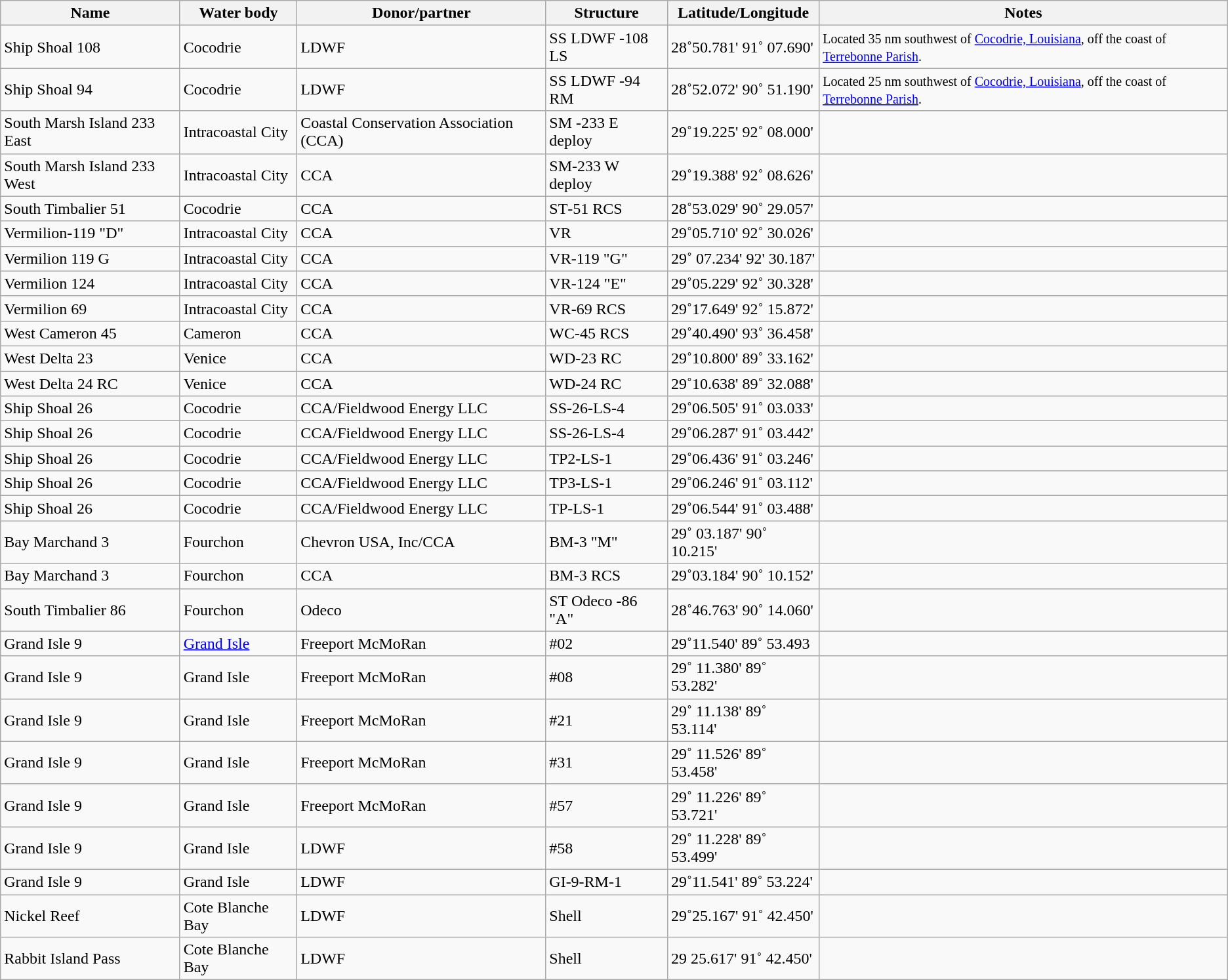<table class="wikitable sortable">
<tr>
<th>Name</th>
<th>Water body</th>
<th>Donor/partner</th>
<th>Structure</th>
<th>Latitude/Longitude</th>
<th>Notes</th>
</tr>
<tr>
<td>Ship Shoal 108</td>
<td>Cocodrie</td>
<td>LDWF</td>
<td>SS LDWF ‐108 LS</td>
<td>28˚50.781' 91˚ 07.690'</td>
<td><small>Located 35 nm southwest of <a href='#'>Cocodrie, Louisiana</a>, off the coast of <a href='#'>Terrebonne Parish</a>.</small></td>
</tr>
<tr>
<td>Ship Shoal 94</td>
<td>Cocodrie</td>
<td>LDWF</td>
<td>SS LDWF ‐94 RM</td>
<td>28˚52.072' 90˚ 51.190'</td>
<td><small>Located 25 nm southwest of <a href='#'>Cocodrie, Louisiana</a>, off the coast of <a href='#'>Terrebonne Parish</a>.</small></td>
</tr>
<tr>
<td>South Marsh Island 233 East</td>
<td>Intracoastal City</td>
<td>Coastal Conservation Association (CCA)</td>
<td>SM ‐233 E deploy</td>
<td>29˚19.225' 92˚ 08.000'</td>
<td></td>
</tr>
<tr>
<td>South Marsh Island 233 West</td>
<td>Intracoastal City</td>
<td>CCA</td>
<td>SM‐233 W deploy</td>
<td>29˚19.388' 92˚ 08.626'</td>
<td></td>
</tr>
<tr>
<td>South Timbalier 51</td>
<td>Cocodrie</td>
<td>CCA</td>
<td>ST‐51 RCS</td>
<td>28˚53.029' 90˚ 29.057'</td>
<td></td>
</tr>
<tr>
<td>Vermilion‐119 "D"</td>
<td>Intracoastal City</td>
<td>CCA</td>
<td>VR</td>
<td>29˚05.710' 92˚ 30.026'</td>
<td></td>
</tr>
<tr>
<td>Vermilion 119 G</td>
<td>Intracoastal City</td>
<td>CCA</td>
<td>VR‐119 "G"</td>
<td>29˚ 07.234' 92' 30.187'</td>
<td></td>
</tr>
<tr>
<td>Vermilion 124</td>
<td>Intracoastal City</td>
<td>CCA</td>
<td>VR‐124 "E"</td>
<td>29˚05.229' 92˚ 30.328'</td>
</tr>
<tr>
<td>Vermilion 69</td>
<td>Intracoastal City</td>
<td>CCA</td>
<td>VR‐69 RCS</td>
<td>29˚17.649' 92˚ 15.872'</td>
<td></td>
</tr>
<tr>
<td>West Cameron 45</td>
<td>Cameron</td>
<td>CCA</td>
<td>WC‐45 RCS</td>
<td>29˚40.490' 93˚ 36.458'</td>
<td></td>
</tr>
<tr>
<td>West Delta 23</td>
<td>Venice</td>
<td>CCA</td>
<td>WD‐23 RC</td>
<td>29˚10.800' 89˚ 33.162'</td>
<td></td>
</tr>
<tr>
<td>West Delta 24 RC</td>
<td>Venice</td>
<td>CCA</td>
<td>WD‐24 RC</td>
<td>29˚10.638' 89˚ 32.088'</td>
<td></td>
</tr>
<tr>
<td>Ship Shoal 26</td>
<td>Cocodrie</td>
<td>CCA/Fieldwood Energy LLC</td>
<td>SS-26‐LS‐4</td>
<td>29˚06.505' 91˚ 03.033'</td>
<td></td>
</tr>
<tr>
<td>Ship Shoal 26</td>
<td>Cocodrie</td>
<td>CCA/Fieldwood Energy LLC</td>
<td>SS‐26‐LS‐4</td>
<td>29˚06.287' 91˚ 03.442'</td>
<td></td>
</tr>
<tr>
<td>Ship Shoal 26</td>
<td>Cocodrie</td>
<td>CCA/Fieldwood Energy LLC</td>
<td>TP2‐LS‐1</td>
<td>29˚06.436' 91˚ 03.246'</td>
<td></td>
</tr>
<tr>
<td>Ship Shoal 26</td>
<td>Cocodrie</td>
<td>CCA/Fieldwood Energy LLC</td>
<td>TP3‐LS‐1</td>
<td>29˚06.246' 91˚ 03.112'</td>
<td></td>
</tr>
<tr>
<td>Ship Shoal 26</td>
<td>Cocodrie</td>
<td>CCA/Fieldwood Energy LLC</td>
<td>TP‐LS‐1</td>
<td>29˚06.544' 91˚ 03.488'</td>
<td></td>
</tr>
<tr>
<td>Bay Marchand 3</td>
<td>Fourchon</td>
<td>Chevron USA, Inc/CCA</td>
<td>BM‐3 "M"</td>
<td>29˚ 03.187' 90˚ 10.215'</td>
<td></td>
</tr>
<tr>
<td>Bay Marchand 3</td>
<td>Fourchon</td>
<td>CCA</td>
<td>BM‐3 RCS</td>
<td>29˚03.184' 90˚ 10.152'</td>
<td></td>
</tr>
<tr>
<td>South Timbalier  86</td>
<td>Fourchon</td>
<td>Odeco</td>
<td>ST Odeco ‐86 "A"</td>
<td>28˚46.763' 90˚ 14.060'</td>
<td></td>
</tr>
<tr>
<td>Grand Isle 9</td>
<td><a href='#'>Grand Isle</a></td>
<td>Freeport McMoRan</td>
<td>#02</td>
<td>29˚11.540' 89˚ 53.493</td>
<td></td>
</tr>
<tr>
<td>Grand Isle 9</td>
<td>Grand Isle</td>
<td>Freeport McMoRan</td>
<td>#08</td>
<td>29˚ 11.380' 89˚ 53.282'</td>
<td></td>
</tr>
<tr>
<td>Grand Isle 9</td>
<td>Grand Isle</td>
<td>Freeport McMoRan</td>
<td>#21</td>
<td>29˚ 11.138' 89˚ 53.114'</td>
<td></td>
</tr>
<tr>
<td>Grand Isle 9</td>
<td>Grand Isle</td>
<td>Freeport McMoRan</td>
<td>#31</td>
<td>29˚ 11.526' 89˚ 53.458'</td>
<td></td>
</tr>
<tr>
<td>Grand Isle 9</td>
<td>Grand Isle</td>
<td>Freeport McMoRan</td>
<td>#57</td>
<td>29˚ 11.226' 89˚ 53.721'</td>
<td></td>
</tr>
<tr>
<td>Grand Isle 9</td>
<td>Grand Isle</td>
<td>LDWF</td>
<td>#58</td>
<td>29˚ 11.228' 89˚ 53.499'</td>
<td></td>
</tr>
<tr>
<td>Grand Isle 9</td>
<td>Grand Isle</td>
<td>LDWF</td>
<td>GI‐9‐RM‐1</td>
<td>29˚11.541' 89˚ 53.224'</td>
<td></td>
</tr>
<tr>
<td>Nickel Reef</td>
<td>Cote Blanche Bay</td>
<td>LDWF</td>
<td>Shell</td>
<td>29˚25.167' 91˚ 42.450'</td>
<td></td>
</tr>
<tr>
<td>Rabbit Island Pass</td>
<td>Cote Blanche Bay</td>
<td>LDWF</td>
<td>Shell</td>
<td>29 25.617' 91˚ 42.450'</td>
<td></td>
</tr>
</table>
